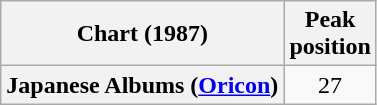<table class="wikitable plainrowheaders" style="text-align:center">
<tr>
<th scope="col">Chart (1987)</th>
<th scope="col">Peak<br> position</th>
</tr>
<tr>
<th scope="row">Japanese Albums (<a href='#'>Oricon</a>)</th>
<td>27</td>
</tr>
</table>
